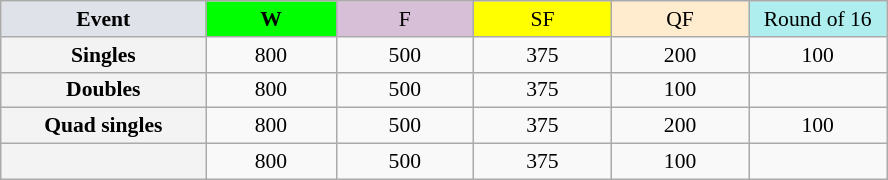<table class="wikitable nowrap" style="font-size:90%; text-align:center">
<tr>
<th style="width:130px; background:#dfe2e9;">Event</th>
<th style="width:80px; background:lime;">W</th>
<td style="width:85px; background:thistle;">F</td>
<td style="width:85px; background:#ff0;">SF</td>
<td style="width:85px; background:#ffebcd;">QF</td>
<td style="width:85px; background:#afeeee;">Round of 16</td>
</tr>
<tr>
<th style="background:#f3f3f3;">Singles</th>
<td>800</td>
<td>500</td>
<td>375</td>
<td>200</td>
<td>100</td>
</tr>
<tr>
<th style="background:#f3f3f3;">Doubles</th>
<td>800</td>
<td>500</td>
<td>375</td>
<td>100</td>
<td></td>
</tr>
<tr>
<th style="background:#f3f3f3;">Quad singles</th>
<td>800</td>
<td>500</td>
<td>375</td>
<td>200</td>
<td>100</td>
</tr>
<tr>
<th style="background:#f3f3f3;"></th>
<td>800</td>
<td>500</td>
<td>375</td>
<td>100</td>
<td></td>
</tr>
</table>
